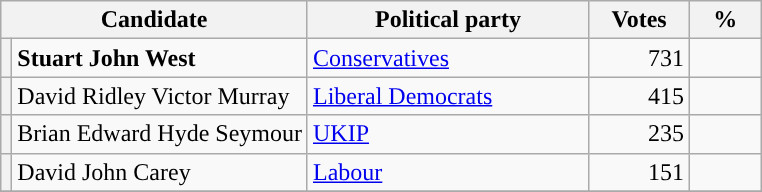<table class="wikitable">
<tr>
<th valign=top colspan="2" style="width: 180px">Candidate</th>
<th valign=top style="width: 180px">Political party</th>
<th valign=top style="width: 60px">Votes</th>
<th valign=top style="width: 40px">%</th>
</tr>
<tr>
<th style="background-color: "></th>
<td><strong>Stuart John West</strong></td>
<td><a href='#'>Conservatives</a></td>
<td align="right">731</td>
<td align="right"></td>
</tr>
<tr>
<th style="background-color: "></th>
<td>David Ridley Victor Murray</td>
<td><a href='#'>Liberal Democrats</a></td>
<td align="right">415</td>
<td align="right"></td>
</tr>
<tr>
<th style="background-color: "></th>
<td>Brian Edward Hyde Seymour</td>
<td><a href='#'>UKIP</a></td>
<td align="right">235</td>
<td align="right"></td>
</tr>
<tr>
<th style="background-color: "></th>
<td>David John Carey</td>
<td><a href='#'>Labour</a></td>
<td align="right">151</td>
<td align="right"></td>
</tr>
<tr>
</tr>
</table>
